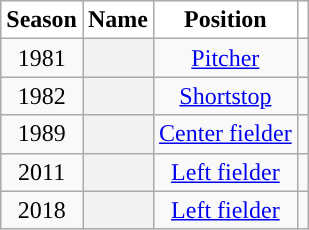<table class="wikitable sortable plainrowheaders" style="text-align:center">
<tr>
<th scope="col" style="background-color:#ffffff; border-top:#">Season</th>
<th scope="col" style="background-color:#ffffff; border-top:#">Name</th>
<th scope="col" style="background-color:#ffffff; border-top:#">Position</th>
<th scope="col" class="unsortable" style="background-color:#ffffff; border-top:#"></th>
</tr>
<tr>
<td>1981</td>
<th scope="row" style="text-align:center"></th>
<td><a href='#'>Pitcher</a></td>
<td></td>
</tr>
<tr>
<td>1982</td>
<th scope="row" style="text-align:center"> </th>
<td><a href='#'>Shortstop</a></td>
<td></td>
</tr>
<tr>
<td>1989</td>
<th scope="row" style="text-align:center"> </th>
<td><a href='#'>Center fielder</a></td>
<td></td>
</tr>
<tr>
<td>2011</td>
<th scope="row" style="text-align:center"></th>
<td><a href='#'>Left fielder</a></td>
<td></td>
</tr>
<tr>
<td>2018</td>
<th scope="row" style="text-align:center"></th>
<td><a href='#'>Left fielder</a></td>
<td></td>
</tr>
</table>
